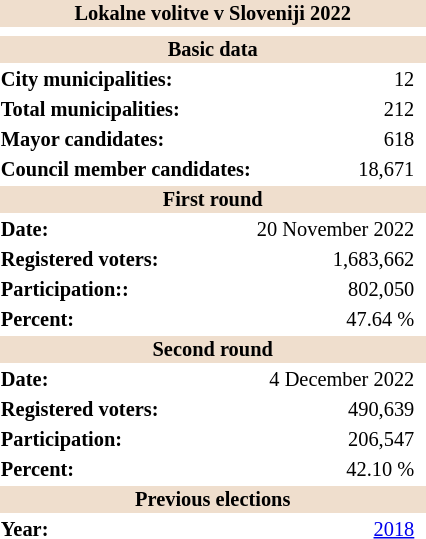<table border=0 class="toccolours float-right" align="right" style="margin:0 0 0.5em 1em; font-size: 85%;">
<tr>
<th bgcolor=#EFDECD colspan=2 align="center">Lokalne volitve v Sloveniji 2022</th>
</tr>
<tr>
<td align="center" colspan=2></td>
</tr>
<tr>
<td bgcolor=#EFDECD colspan=2 align="center"><strong>Basic data</strong></td>
</tr>
<tr>
<td><strong>City municipalities:</strong></td>
<td align=right>12  </td>
</tr>
<tr>
<td><strong>Total municipalities:</strong></td>
<td align=right>212  </td>
</tr>
<tr>
<td><strong>Mayor candidates:</strong></td>
<td align=right>618  </td>
</tr>
<tr>
<td><strong>Council member candidates:</strong></td>
<td align=right>18,671  </td>
</tr>
<tr>
<td bgcolor=#EFDECD colspan=2 align="center"><strong>First round</strong></td>
</tr>
<tr>
<td><strong>Date:</strong></td>
<td align=right>20 November 2022  </td>
</tr>
<tr>
<td><strong>Registered voters:</strong></td>
<td align=right>1,683,662  </td>
</tr>
<tr>
<td><strong>Participation::</strong></td>
<td align=right>802,050  </td>
</tr>
<tr>
<td><strong>Percent:</strong></td>
<td align=right>47.64 %  </td>
</tr>
<tr>
<td bgcolor=#EFDECD colspan=2 align="center"><strong>Second round</strong></td>
</tr>
<tr>
<td><strong>Date:</strong></td>
<td align=right>4 December 2022  </td>
</tr>
<tr>
<td><strong>Registered voters:</strong></td>
<td align=right>490,639  </td>
</tr>
<tr>
<td><strong>Participation:</strong></td>
<td align=right>206,547  </td>
</tr>
<tr>
<td><strong>Percent:</strong></td>
<td align=right>42.10 %  </td>
</tr>
<tr>
<td bgcolor=#EFDECD colspan=2 align="center"><strong>Previous elections</strong></td>
</tr>
<tr>
<td><strong>Year:</strong></td>
<td align=right><a href='#'>2018</a>  </td>
</tr>
</table>
